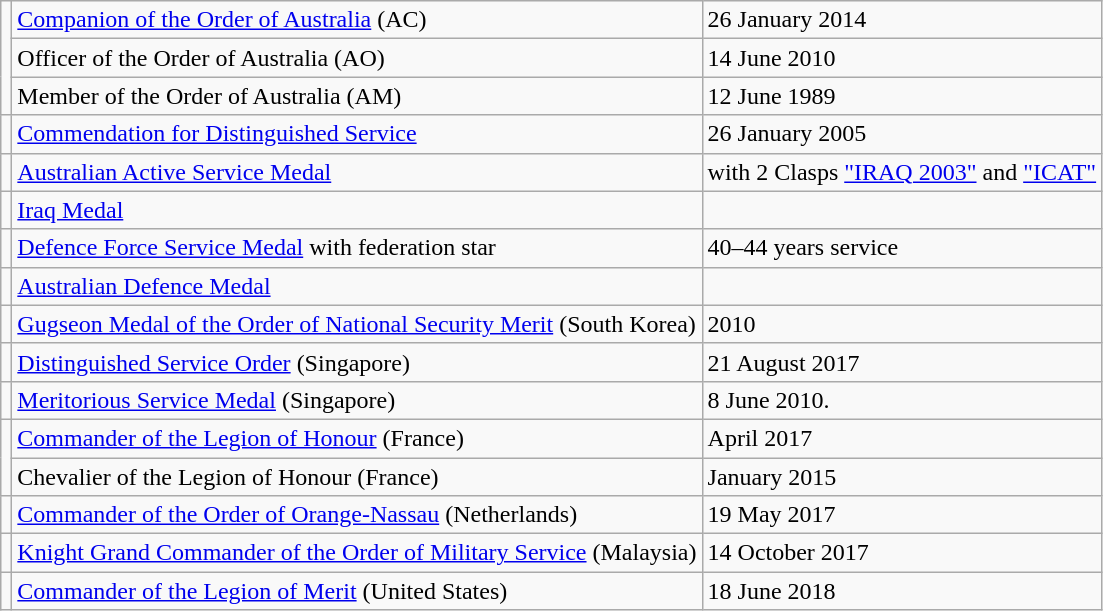<table class="wikitable">
<tr>
<td rowspan=3></td>
<td><a href='#'>Companion of the Order of Australia</a> (AC)</td>
<td>26 January 2014</td>
</tr>
<tr>
<td>Officer of the Order of Australia (AO)</td>
<td>14 June 2010</td>
</tr>
<tr>
<td>Member of the Order of Australia (AM)</td>
<td>12 June 1989</td>
</tr>
<tr>
<td></td>
<td><a href='#'>Commendation for Distinguished Service</a></td>
<td>26 January 2005</td>
</tr>
<tr>
<td></td>
<td><a href='#'>Australian Active Service Medal</a></td>
<td>with 2 Clasps <a href='#'>"IRAQ 2003"</a> and <a href='#'>"ICAT"</a></td>
</tr>
<tr>
<td></td>
<td><a href='#'>Iraq Medal</a></td>
<td></td>
</tr>
<tr>
<td></td>
<td><a href='#'>Defence Force Service Medal</a> with federation star</td>
<td>40–44 years service</td>
</tr>
<tr>
<td></td>
<td><a href='#'>Australian Defence Medal</a></td>
<td></td>
</tr>
<tr>
<td></td>
<td><a href='#'>Gugseon Medal of the Order of National Security Merit</a> (South Korea)</td>
<td>2010</td>
</tr>
<tr>
<td></td>
<td><a href='#'>Distinguished Service Order</a> (Singapore)</td>
<td>21 August 2017</td>
</tr>
<tr>
<td></td>
<td><a href='#'>Meritorious Service Medal</a> (Singapore)</td>
<td>8 June 2010.</td>
</tr>
<tr>
<td rowspan=2></td>
<td><a href='#'>Commander of the Legion of Honour</a> (France)</td>
<td>April 2017</td>
</tr>
<tr>
<td>Chevalier of the Legion of Honour (France)</td>
<td>January 2015</td>
</tr>
<tr>
<td></td>
<td><a href='#'>Commander of the Order of Orange-Nassau</a> (Netherlands)</td>
<td>19 May 2017</td>
</tr>
<tr>
<td></td>
<td><a href='#'>Knight Grand Commander of the Order of Military Service</a> (Malaysia)</td>
<td>14 October 2017</td>
</tr>
<tr>
<td></td>
<td><a href='#'>Commander of the Legion of Merit</a> (United States)</td>
<td>18 June 2018</td>
</tr>
</table>
